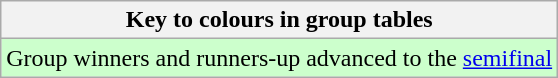<table class="wikitable">
<tr>
<th>Key to colours in group tables</th>
</tr>
<tr bgcolor="#ccffcc">
<td>Group winners and runners-up advanced to the <a href='#'>semifinal</a></td>
</tr>
</table>
